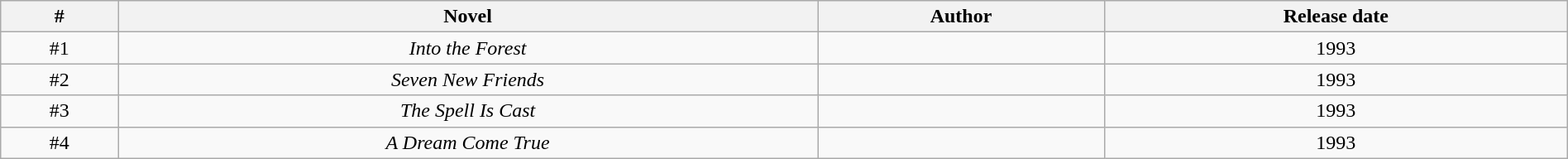<table class="wikitable sortable" width="100%" border="1" style="font-size: 100%; text-align:center">
<tr>
<th>#</th>
<th>Novel</th>
<th>Author</th>
<th>Release date</th>
</tr>
<tr>
<td>#1</td>
<td><em>Into the Forest</em></td>
<td></td>
<td>1993</td>
</tr>
<tr>
<td>#2</td>
<td><em>Seven New Friends</em></td>
<td></td>
<td>1993</td>
</tr>
<tr>
<td>#3</td>
<td><em>The Spell Is Cast</em></td>
<td></td>
<td>1993</td>
</tr>
<tr>
<td>#4</td>
<td><em>A Dream Come True</em></td>
<td></td>
<td>1993</td>
</tr>
</table>
